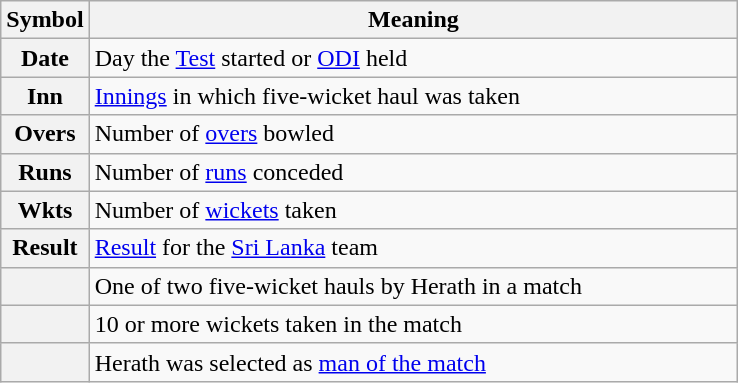<table class="wikitable plainrowheaders" border="1">
<tr>
<th scope="col" style="width:50px">Symbol</th>
<th scope="col" style="width:425px">Meaning</th>
</tr>
<tr>
<th scope="row">Date</th>
<td>Day the <a href='#'>Test</a> started or <a href='#'>ODI</a> held</td>
</tr>
<tr>
<th scope="row">Inn</th>
<td><a href='#'>Innings</a> in which five-wicket haul was taken</td>
</tr>
<tr>
<th scope="row">Overs</th>
<td>Number of <a href='#'>overs</a> bowled</td>
</tr>
<tr>
<th scope="row">Runs</th>
<td>Number of <a href='#'>runs</a> conceded</td>
</tr>
<tr>
<th scope="row">Wkts</th>
<td>Number of <a href='#'>wickets</a> taken</td>
</tr>
<tr>
<th scope="row">Result</th>
<td><a href='#'>Result</a> for the <a href='#'>Sri Lanka</a> team</td>
</tr>
<tr>
<th scope="row"></th>
<td>One of two five-wicket hauls by Herath in a match</td>
</tr>
<tr>
<th scope="row"></th>
<td>10 or more wickets taken in the match</td>
</tr>
<tr>
<th scope="row"></th>
<td>Herath was selected as <a href='#'>man of the match</a></td>
</tr>
</table>
